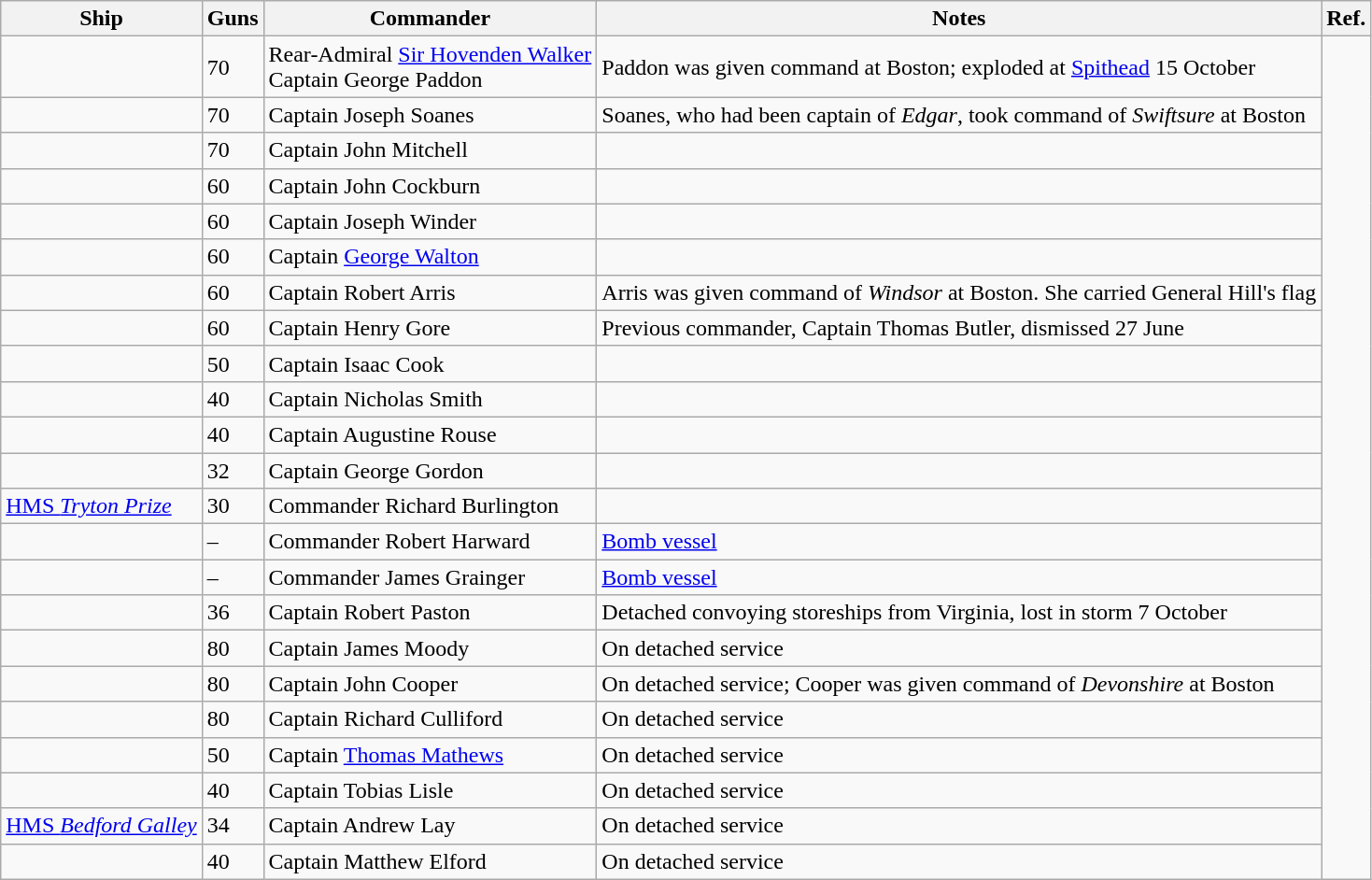<table class="wikitable">
<tr>
<th>Ship</th>
<th>Guns</th>
<th>Commander</th>
<th>Notes</th>
<th>Ref.</th>
</tr>
<tr>
<td></td>
<td>70</td>
<td>Rear-Admiral <a href='#'>Sir Hovenden Walker</a><br>Captain George Paddon</td>
<td>Paddon was given command at Boston; exploded at <a href='#'>Spithead</a> 15 October</td>
<td rowspan=100></td>
</tr>
<tr>
<td></td>
<td>70</td>
<td>Captain Joseph Soanes</td>
<td>Soanes, who had been captain of <em>Edgar</em>, took command of <em>Swiftsure</em> at Boston</td>
</tr>
<tr>
<td></td>
<td>70</td>
<td>Captain John Mitchell</td>
<td></td>
</tr>
<tr>
<td></td>
<td>60</td>
<td>Captain John Cockburn</td>
<td></td>
</tr>
<tr>
<td></td>
<td>60</td>
<td>Captain Joseph Winder</td>
<td></td>
</tr>
<tr>
<td></td>
<td>60</td>
<td>Captain <a href='#'>George Walton</a></td>
<td></td>
</tr>
<tr>
<td></td>
<td>60</td>
<td>Captain Robert Arris</td>
<td>Arris was given command of <em>Windsor</em> at Boston.  She carried General Hill's flag</td>
</tr>
<tr>
<td></td>
<td>60</td>
<td>Captain Henry Gore</td>
<td>Previous commander, Captain Thomas Butler, dismissed 27 June</td>
</tr>
<tr>
<td></td>
<td>50</td>
<td>Captain Isaac Cook</td>
<td></td>
</tr>
<tr>
<td></td>
<td>40</td>
<td>Captain Nicholas Smith</td>
<td></td>
</tr>
<tr>
<td></td>
<td>40</td>
<td>Captain Augustine Rouse</td>
<td></td>
</tr>
<tr>
<td></td>
<td>32</td>
<td>Captain George Gordon</td>
<td></td>
</tr>
<tr>
<td><a href='#'>HMS <em>Tryton Prize</em></a></td>
<td>30</td>
<td>Commander Richard Burlington</td>
<td></td>
</tr>
<tr>
<td></td>
<td>–</td>
<td>Commander Robert Harward</td>
<td><a href='#'>Bomb vessel</a></td>
</tr>
<tr>
<td></td>
<td>–</td>
<td>Commander James Grainger</td>
<td><a href='#'>Bomb vessel</a></td>
</tr>
<tr>
<td></td>
<td>36</td>
<td>Captain Robert Paston</td>
<td>Detached convoying storeships from Virginia, lost in storm 7 October</td>
</tr>
<tr>
<td></td>
<td>80</td>
<td>Captain James Moody</td>
<td>On detached service</td>
</tr>
<tr>
<td></td>
<td>80</td>
<td>Captain John Cooper</td>
<td>On detached service; Cooper was given command of <em>Devonshire</em> at Boston</td>
</tr>
<tr>
<td></td>
<td>80</td>
<td>Captain Richard Culliford</td>
<td>On detached service</td>
</tr>
<tr>
<td></td>
<td>50</td>
<td>Captain <a href='#'>Thomas Mathews</a></td>
<td>On detached service</td>
</tr>
<tr>
<td></td>
<td>40</td>
<td>Captain Tobias Lisle</td>
<td>On detached service</td>
</tr>
<tr>
<td><a href='#'>HMS <em>Bedford Galley</em></a></td>
<td>34</td>
<td>Captain Andrew Lay</td>
<td>On detached service</td>
</tr>
<tr>
<td></td>
<td>40</td>
<td>Captain Matthew Elford</td>
<td>On detached service</td>
</tr>
</table>
